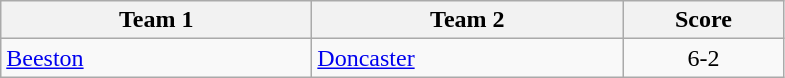<table class="wikitable" style="font-size: 100%">
<tr>
<th width=200>Team 1</th>
<th width=200>Team 2</th>
<th width=100>Score</th>
</tr>
<tr>
<td><a href='#'>Beeston</a></td>
<td><a href='#'>Doncaster</a></td>
<td align=center>6-2</td>
</tr>
</table>
